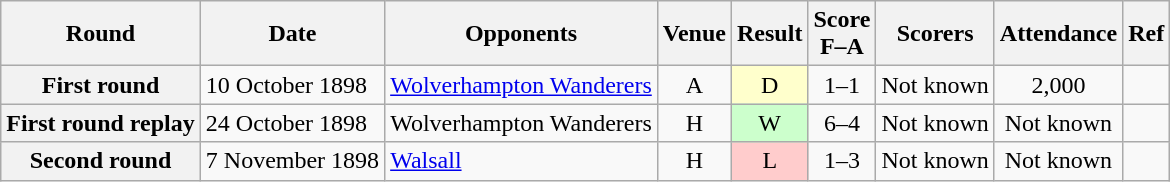<table class="wikitable plainrowheaders" style="text-align:center">
<tr>
<th scope=col>Round</th>
<th scope=col>Date</th>
<th scope=col>Opponents</th>
<th scope=col>Venue</th>
<th scope=col>Result</th>
<th scope=col>Score<br>F–A</th>
<th scope=col>Scorers</th>
<th scope=col>Attendance</th>
<th scope=col>Ref</th>
</tr>
<tr>
<th scope=row>First round</th>
<td style=text-align:left>10 October 1898</td>
<td style=text-align:left><a href='#'>Wolverhampton Wanderers</a></td>
<td>A</td>
<td style=background:#ffc>D</td>
<td>1–1</td>
<td style=text-align:left>Not known</td>
<td>2,000</td>
<td></td>
</tr>
<tr>
<th scope=row>First round replay</th>
<td style=text-align:left>24 October 1898</td>
<td style=text-align:left>Wolverhampton Wanderers</td>
<td>H</td>
<td style=background:#cfc>W</td>
<td>6–4</td>
<td style=text-align:left>Not known</td>
<td>Not known</td>
<td></td>
</tr>
<tr>
<th scope=row>Second round</th>
<td style=text-align:left>7 November 1898</td>
<td style=text-align:left><a href='#'>Walsall</a></td>
<td>H</td>
<td style=background:#fcc>L</td>
<td>1–3</td>
<td style=text-align:left>Not known</td>
<td>Not known</td>
<td></td>
</tr>
</table>
